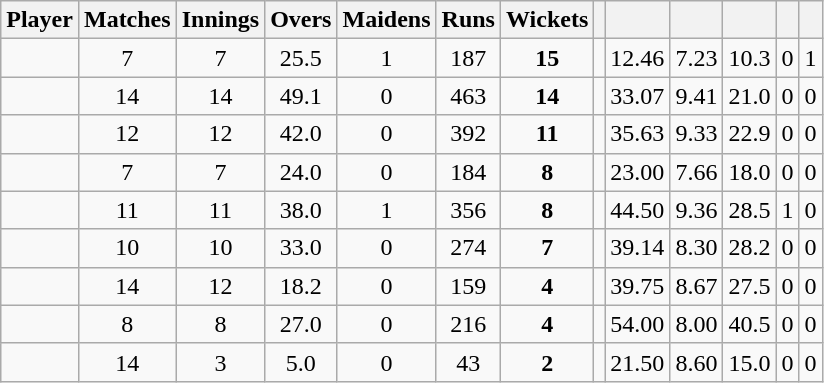<table class="wikitable sortable" style="text-align:center">
<tr>
<th>Player</th>
<th>Matches</th>
<th>Innings</th>
<th>Overs</th>
<th>Maidens</th>
<th>Runs</th>
<th>Wickets</th>
<th></th>
<th></th>
<th></th>
<th></th>
<th></th>
<th></th>
</tr>
<tr>
<td align="left"></td>
<td>7</td>
<td>7</td>
<td>25.5</td>
<td>1</td>
<td>187</td>
<td><strong>15</strong></td>
<td></td>
<td>12.46</td>
<td>7.23</td>
<td>10.3</td>
<td>0</td>
<td>1</td>
</tr>
<tr>
<td align="left"></td>
<td>14</td>
<td>14</td>
<td>49.1</td>
<td>0</td>
<td>463</td>
<td><strong>14</strong></td>
<td></td>
<td>33.07</td>
<td>9.41</td>
<td>21.0</td>
<td>0</td>
<td>0</td>
</tr>
<tr>
<td align="left"></td>
<td>12</td>
<td>12</td>
<td>42.0</td>
<td>0</td>
<td>392</td>
<td><strong>11</strong></td>
<td></td>
<td>35.63</td>
<td>9.33</td>
<td>22.9</td>
<td>0</td>
<td>0</td>
</tr>
<tr>
<td align="left"></td>
<td>7</td>
<td>7</td>
<td>24.0</td>
<td>0</td>
<td>184</td>
<td><strong>8</strong></td>
<td></td>
<td>23.00</td>
<td>7.66</td>
<td>18.0</td>
<td>0</td>
<td>0</td>
</tr>
<tr>
<td align="left"></td>
<td>11</td>
<td>11</td>
<td>38.0</td>
<td>1</td>
<td>356</td>
<td><strong>8</strong></td>
<td></td>
<td>44.50</td>
<td>9.36</td>
<td>28.5</td>
<td>1</td>
<td>0</td>
</tr>
<tr>
<td align="left"></td>
<td>10</td>
<td>10</td>
<td>33.0</td>
<td>0</td>
<td>274</td>
<td><strong>7</strong></td>
<td></td>
<td>39.14</td>
<td>8.30</td>
<td>28.2</td>
<td>0</td>
<td>0</td>
</tr>
<tr>
<td align="left"></td>
<td>14</td>
<td>12</td>
<td>18.2</td>
<td>0</td>
<td>159</td>
<td><strong>4</strong></td>
<td></td>
<td>39.75</td>
<td>8.67</td>
<td>27.5</td>
<td>0</td>
<td>0</td>
</tr>
<tr>
<td align="left"></td>
<td>8</td>
<td>8</td>
<td>27.0</td>
<td>0</td>
<td>216</td>
<td><strong>4</strong></td>
<td></td>
<td>54.00</td>
<td>8.00</td>
<td>40.5</td>
<td>0</td>
<td>0</td>
</tr>
<tr>
<td align="left"></td>
<td>14</td>
<td>3</td>
<td>5.0</td>
<td>0</td>
<td>43</td>
<td><strong>2</strong></td>
<td></td>
<td>21.50</td>
<td>8.60</td>
<td>15.0</td>
<td>0</td>
<td>0</td>
</tr>
</table>
